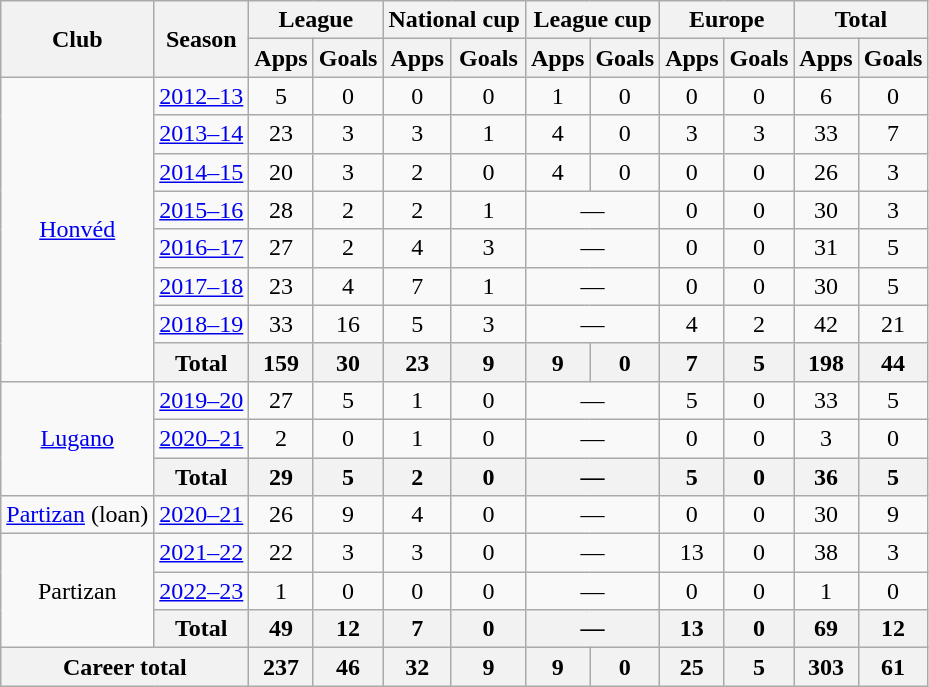<table class="wikitable" style="text-align:center">
<tr>
<th rowspan="2">Club</th>
<th rowspan="2">Season</th>
<th colspan="2">League</th>
<th colspan="2">National cup</th>
<th colspan="2">League cup</th>
<th colspan="2">Europe</th>
<th colspan="2">Total</th>
</tr>
<tr>
<th>Apps</th>
<th>Goals</th>
<th>Apps</th>
<th>Goals</th>
<th>Apps</th>
<th>Goals</th>
<th>Apps</th>
<th>Goals</th>
<th>Apps</th>
<th>Goals</th>
</tr>
<tr>
<td rowspan="8"><a href='#'>Honvéd</a></td>
<td><a href='#'>2012–13</a></td>
<td>5</td>
<td>0</td>
<td>0</td>
<td>0</td>
<td>1</td>
<td>0</td>
<td>0</td>
<td>0</td>
<td>6</td>
<td>0</td>
</tr>
<tr>
<td><a href='#'>2013–14</a></td>
<td>23</td>
<td>3</td>
<td>3</td>
<td>1</td>
<td>4</td>
<td>0</td>
<td>3</td>
<td>3</td>
<td>33</td>
<td>7</td>
</tr>
<tr>
<td><a href='#'>2014–15</a></td>
<td>20</td>
<td>3</td>
<td>2</td>
<td>0</td>
<td>4</td>
<td>0</td>
<td>0</td>
<td>0</td>
<td>26</td>
<td>3</td>
</tr>
<tr>
<td><a href='#'>2015–16</a></td>
<td>28</td>
<td>2</td>
<td>2</td>
<td>1</td>
<td colspan="2">—</td>
<td>0</td>
<td>0</td>
<td>30</td>
<td>3</td>
</tr>
<tr>
<td><a href='#'>2016–17</a></td>
<td>27</td>
<td>2</td>
<td>4</td>
<td>3</td>
<td colspan="2">—</td>
<td>0</td>
<td>0</td>
<td>31</td>
<td>5</td>
</tr>
<tr>
<td><a href='#'>2017–18</a></td>
<td>23</td>
<td>4</td>
<td>7</td>
<td>1</td>
<td colspan="2">—</td>
<td>0</td>
<td>0</td>
<td>30</td>
<td>5</td>
</tr>
<tr>
<td><a href='#'>2018–19</a></td>
<td>33</td>
<td>16</td>
<td>5</td>
<td>3</td>
<td colspan="2">—</td>
<td>4</td>
<td>2</td>
<td>42</td>
<td>21</td>
</tr>
<tr>
<th>Total</th>
<th>159</th>
<th>30</th>
<th>23</th>
<th>9</th>
<th>9</th>
<th>0</th>
<th>7</th>
<th>5</th>
<th>198</th>
<th>44</th>
</tr>
<tr>
<td rowspan="3"><a href='#'>Lugano</a></td>
<td><a href='#'>2019–20</a></td>
<td>27</td>
<td>5</td>
<td>1</td>
<td>0</td>
<td colspan="2">—</td>
<td>5</td>
<td>0</td>
<td>33</td>
<td>5</td>
</tr>
<tr>
<td><a href='#'>2020–21</a></td>
<td>2</td>
<td>0</td>
<td>1</td>
<td>0</td>
<td colspan="2">—</td>
<td>0</td>
<td>0</td>
<td>3</td>
<td>0</td>
</tr>
<tr>
<th>Total</th>
<th>29</th>
<th>5</th>
<th>2</th>
<th>0</th>
<th colspan="2">—</th>
<th>5</th>
<th>0</th>
<th>36</th>
<th>5</th>
</tr>
<tr>
<td><a href='#'>Partizan</a> (loan)</td>
<td><a href='#'>2020–21</a></td>
<td>26</td>
<td>9</td>
<td>4</td>
<td>0</td>
<td colspan="2">—</td>
<td>0</td>
<td>0</td>
<td>30</td>
<td>9</td>
</tr>
<tr>
<td rowspan="3">Partizan</td>
<td><a href='#'>2021–22</a></td>
<td>22</td>
<td>3</td>
<td>3</td>
<td>0</td>
<td colspan="2">—</td>
<td>13</td>
<td>0</td>
<td>38</td>
<td>3</td>
</tr>
<tr>
<td><a href='#'>2022–23</a></td>
<td>1</td>
<td>0</td>
<td>0</td>
<td>0</td>
<td colspan="2">—</td>
<td>0</td>
<td>0</td>
<td>1</td>
<td>0</td>
</tr>
<tr>
<th>Total</th>
<th>49</th>
<th>12</th>
<th>7</th>
<th>0</th>
<th colspan="2">—</th>
<th>13</th>
<th>0</th>
<th>69</th>
<th>12</th>
</tr>
<tr>
<th colspan="2">Career total</th>
<th>237</th>
<th>46</th>
<th>32</th>
<th>9</th>
<th>9</th>
<th>0</th>
<th>25</th>
<th>5</th>
<th>303</th>
<th>61</th>
</tr>
</table>
